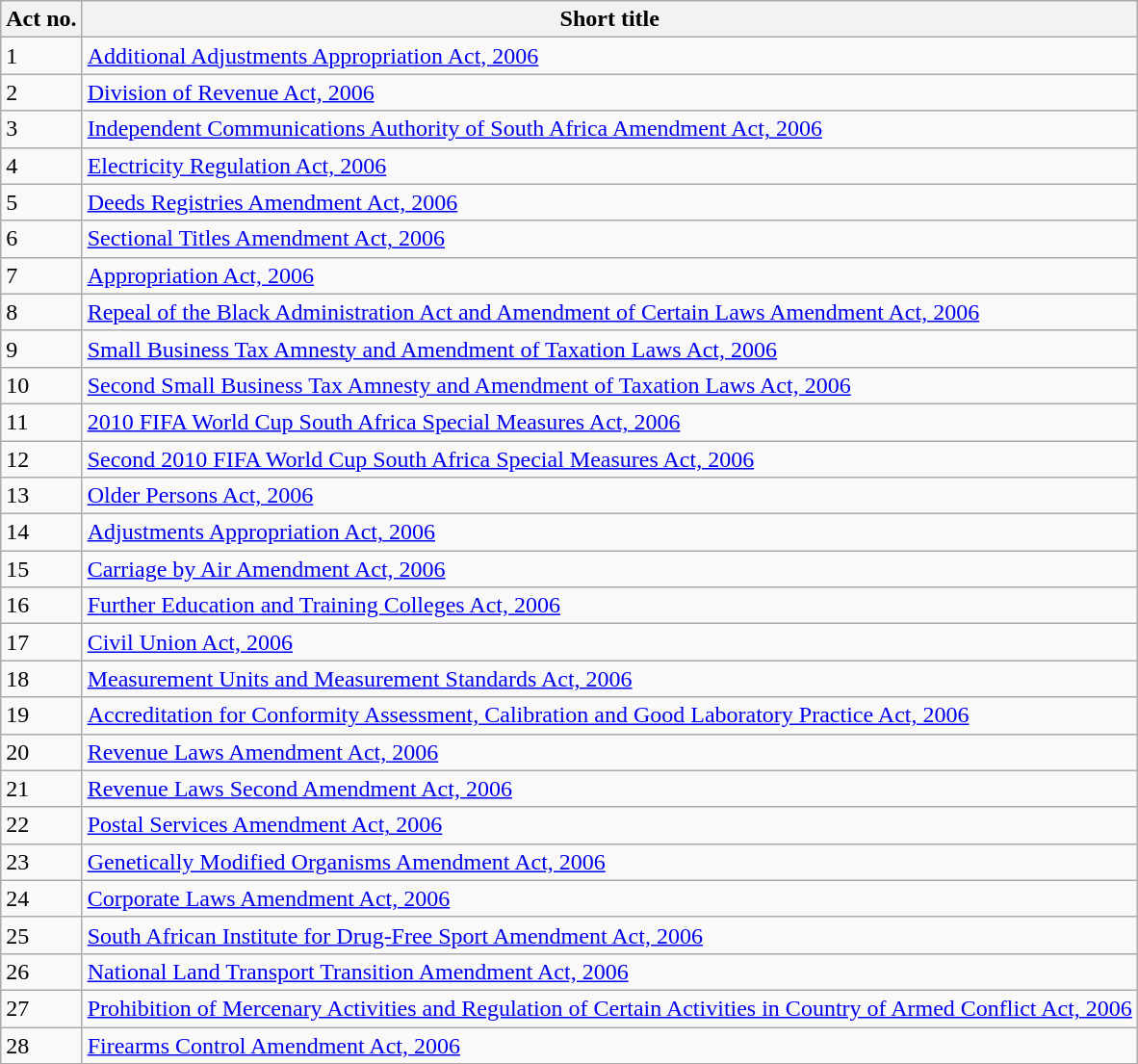<table class="wikitable sortable">
<tr>
<th>Act no.</th>
<th>Short title</th>
</tr>
<tr>
<td>1</td>
<td><a href='#'>Additional Adjustments Appropriation Act, 2006</a></td>
</tr>
<tr>
<td>2</td>
<td><a href='#'>Division of Revenue Act, 2006</a></td>
</tr>
<tr>
<td>3</td>
<td><a href='#'>Independent Communications Authority of South Africa Amendment Act, 2006</a></td>
</tr>
<tr>
<td>4</td>
<td><a href='#'>Electricity Regulation Act, 2006</a></td>
</tr>
<tr>
<td>5</td>
<td><a href='#'>Deeds Registries Amendment Act, 2006</a></td>
</tr>
<tr>
<td>6</td>
<td><a href='#'>Sectional Titles Amendment Act, 2006</a></td>
</tr>
<tr>
<td>7</td>
<td><a href='#'>Appropriation Act, 2006</a></td>
</tr>
<tr>
<td>8</td>
<td><a href='#'>Repeal of the Black Administration Act and Amendment of Certain Laws Amendment Act, 2006</a></td>
</tr>
<tr>
<td>9</td>
<td><a href='#'>Small Business Tax Amnesty and Amendment of Taxation Laws Act, 2006</a></td>
</tr>
<tr>
<td>10</td>
<td><a href='#'>Second Small Business Tax Amnesty and Amendment of Taxation Laws Act, 2006</a></td>
</tr>
<tr>
<td>11</td>
<td><a href='#'>2010 FIFA World Cup South Africa Special Measures Act, 2006</a></td>
</tr>
<tr>
<td>12</td>
<td><a href='#'>Second 2010 FIFA World Cup South Africa Special Measures Act, 2006</a></td>
</tr>
<tr>
<td>13</td>
<td><a href='#'>Older Persons Act, 2006</a></td>
</tr>
<tr>
<td>14</td>
<td><a href='#'>Adjustments Appropriation Act, 2006</a></td>
</tr>
<tr>
<td>15</td>
<td><a href='#'>Carriage by Air Amendment Act, 2006</a></td>
</tr>
<tr>
<td>16</td>
<td><a href='#'>Further Education and Training Colleges Act, 2006</a></td>
</tr>
<tr>
<td>17</td>
<td><a href='#'>Civil Union Act, 2006</a></td>
</tr>
<tr>
<td>18</td>
<td><a href='#'>Measurement Units and Measurement Standards Act, 2006</a></td>
</tr>
<tr>
<td>19</td>
<td><a href='#'>Accreditation for Conformity Assessment, Calibration and Good Laboratory Practice Act, 2006</a></td>
</tr>
<tr>
<td>20</td>
<td><a href='#'>Revenue Laws Amendment Act, 2006</a></td>
</tr>
<tr>
<td>21</td>
<td><a href='#'>Revenue Laws Second Amendment Act, 2006</a></td>
</tr>
<tr>
<td>22</td>
<td><a href='#'>Postal Services Amendment Act, 2006</a></td>
</tr>
<tr>
<td>23</td>
<td><a href='#'>Genetically Modified Organisms Amendment Act, 2006</a></td>
</tr>
<tr>
<td>24</td>
<td><a href='#'>Corporate Laws Amendment Act, 2006</a></td>
</tr>
<tr>
<td>25</td>
<td><a href='#'>South African Institute for Drug-Free Sport Amendment Act, 2006</a></td>
</tr>
<tr>
<td>26</td>
<td><a href='#'>National Land Transport Transition Amendment Act, 2006</a></td>
</tr>
<tr>
<td>27</td>
<td><a href='#'>Prohibition of Mercenary Activities and Regulation of Certain Activities in Country of Armed Conflict Act, 2006</a></td>
</tr>
<tr>
<td>28</td>
<td><a href='#'>Firearms Control Amendment Act, 2006</a></td>
</tr>
</table>
